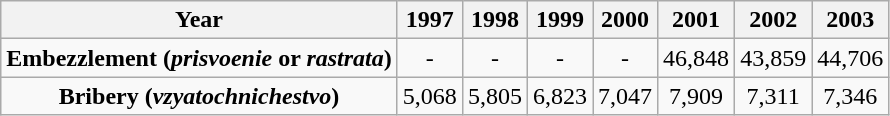<table class="wikitable" style="text-align:center; margin-right:60px">
<tr>
<th>Year</th>
<th>1997</th>
<th>1998</th>
<th>1999</th>
<th>2000</th>
<th>2001</th>
<th>2002</th>
<th>2003</th>
</tr>
<tr>
<td><strong>Embezzlement (<em>prisvoenie</em> or <em>rastrata</em>)</strong></td>
<td>-</td>
<td>-</td>
<td>-</td>
<td>-</td>
<td>46,848</td>
<td>43,859</td>
<td>44,706</td>
</tr>
<tr>
<td><strong>Bribery (<em>vzyatochnichestvo</em>)</strong></td>
<td>5,068</td>
<td>5,805</td>
<td>6,823</td>
<td>7,047</td>
<td>7,909</td>
<td>7,311</td>
<td>7,346</td>
</tr>
</table>
